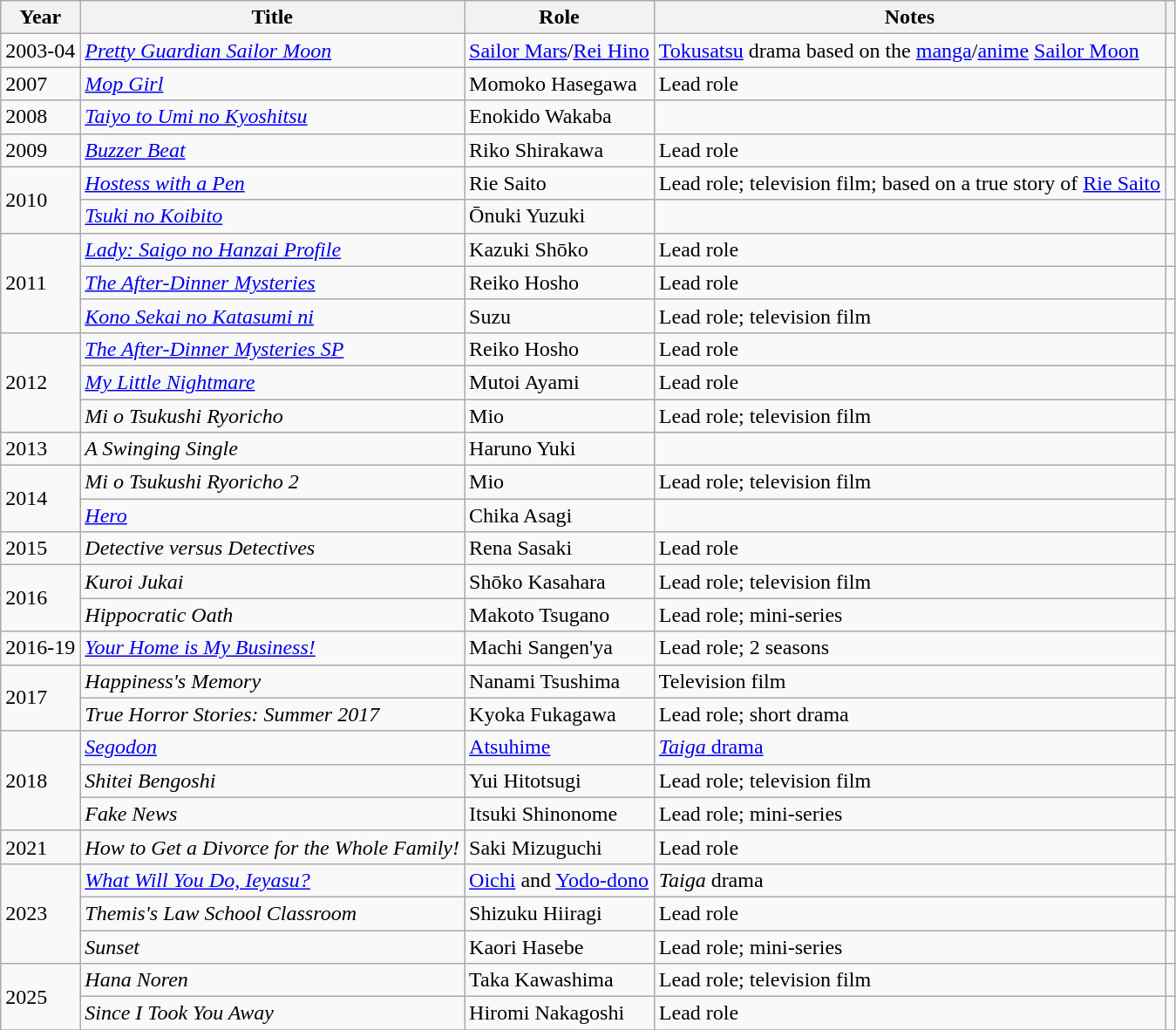<table class="wikitable sortable">
<tr>
<th>Year</th>
<th>Title</th>
<th>Role</th>
<th class="unsortable">Notes</th>
<th class="unsortable"></th>
</tr>
<tr>
<td>2003-04</td>
<td><em><a href='#'>Pretty Guardian Sailor Moon</a></em></td>
<td><a href='#'>Sailor Mars</a>/<a href='#'>Rei Hino</a></td>
<td><a href='#'>Tokusatsu</a> drama based on the <a href='#'>manga</a>/<a href='#'>anime</a> <a href='#'>Sailor Moon</a></td>
<td></td>
</tr>
<tr>
<td>2007</td>
<td><em><a href='#'>Mop Girl</a></em></td>
<td>Momoko Hasegawa</td>
<td>Lead role</td>
<td></td>
</tr>
<tr>
<td>2008</td>
<td><em><a href='#'>Taiyo to Umi no Kyoshitsu</a></em></td>
<td>Enokido Wakaba</td>
<td></td>
<td></td>
</tr>
<tr>
<td>2009</td>
<td><em><a href='#'>Buzzer Beat</a></em></td>
<td>Riko Shirakawa</td>
<td>Lead role</td>
<td></td>
</tr>
<tr>
<td rowspan="2">2010</td>
<td><em><a href='#'>Hostess with a Pen</a></em></td>
<td>Rie Saito</td>
<td>Lead role; television film; based on a true story of <a href='#'>Rie Saito</a></td>
<td></td>
</tr>
<tr>
<td><em><a href='#'>Tsuki no Koibito</a></em></td>
<td>Ōnuki Yuzuki</td>
<td></td>
<td></td>
</tr>
<tr>
<td rowspan="3">2011</td>
<td><em><a href='#'>Lady: Saigo no Hanzai Profile</a></em></td>
<td>Kazuki Shōko</td>
<td>Lead role</td>
<td></td>
</tr>
<tr>
<td><em><a href='#'>The After-Dinner Mysteries</a></em></td>
<td>Reiko Hosho</td>
<td>Lead role</td>
<td></td>
</tr>
<tr>
<td><em><a href='#'>Kono Sekai no Katasumi ni</a></em></td>
<td>Suzu</td>
<td>Lead role; television film</td>
<td></td>
</tr>
<tr>
<td rowspan="3">2012</td>
<td><em><a href='#'>The After-Dinner Mysteries SP</a></em></td>
<td>Reiko Hosho</td>
<td>Lead role</td>
<td></td>
</tr>
<tr>
<td><em><a href='#'>My Little Nightmare</a></em></td>
<td>Mutoi Ayami</td>
<td>Lead role</td>
<td></td>
</tr>
<tr>
<td><em>Mi o Tsukushi Ryoricho</em></td>
<td>Mio</td>
<td>Lead role; television film</td>
<td></td>
</tr>
<tr>
<td rowspan="1">2013</td>
<td><em>A Swinging Single</em></td>
<td>Haruno Yuki</td>
<td></td>
<td></td>
</tr>
<tr>
<td rowspan="2">2014</td>
<td><em>Mi o Tsukushi Ryoricho 2</em></td>
<td>Mio</td>
<td>Lead role; television film</td>
<td></td>
</tr>
<tr>
<td><em><a href='#'>Hero</a></em></td>
<td>Chika Asagi</td>
<td></td>
<td></td>
</tr>
<tr>
<td rowspan="1">2015</td>
<td><em>Detective versus Detectives</em></td>
<td>Rena Sasaki</td>
<td>Lead role</td>
<td></td>
</tr>
<tr>
<td rowspan="2">2016</td>
<td><em>Kuroi Jukai</em></td>
<td>Shōko Kasahara</td>
<td>Lead role; television film</td>
<td></td>
</tr>
<tr>
<td><em>Hippocratic Oath</em></td>
<td>Makoto Tsugano</td>
<td>Lead role; mini-series</td>
<td></td>
</tr>
<tr>
<td>2016-19</td>
<td><em><a href='#'>Your Home is My Business!</a></em></td>
<td>Machi Sangen'ya</td>
<td>Lead role; 2 seasons</td>
<td></td>
</tr>
<tr>
<td rowspan="2">2017</td>
<td><em>Happiness's Memory</em></td>
<td>Nanami Tsushima</td>
<td>Television film</td>
<td></td>
</tr>
<tr>
<td><em>True Horror Stories: Summer 2017</em></td>
<td>Kyoka Fukagawa</td>
<td>Lead role; short drama</td>
<td></td>
</tr>
<tr>
<td rowspan="3">2018</td>
<td><em><a href='#'>Segodon</a></em></td>
<td><a href='#'>Atsuhime</a></td>
<td><a href='#'><em>Taiga</em> drama</a></td>
<td></td>
</tr>
<tr>
<td><em>Shitei Bengoshi</em></td>
<td>Yui Hitotsugi</td>
<td>Lead role; television film</td>
<td></td>
</tr>
<tr>
<td><em>Fake News</em></td>
<td>Itsuki Shinonome</td>
<td>Lead role; mini-series</td>
<td></td>
</tr>
<tr>
<td>2021</td>
<td><em>How to Get a Divorce for the Whole Family!</em></td>
<td>Saki Mizuguchi</td>
<td>Lead role</td>
<td></td>
</tr>
<tr>
<td rowspan=3>2023</td>
<td><em><a href='#'>What Will You Do, Ieyasu?</a></em></td>
<td><a href='#'>Oichi</a> and <a href='#'>Yodo-dono</a></td>
<td><em>Taiga</em> drama</td>
<td></td>
</tr>
<tr>
<td><em>Themis's Law School Classroom</em></td>
<td>Shizuku Hiiragi</td>
<td>Lead role</td>
<td></td>
</tr>
<tr>
<td><em>Sunset</em></td>
<td>Kaori Hasebe</td>
<td>Lead role; mini-series</td>
<td></td>
</tr>
<tr>
<td rowspan=2>2025</td>
<td><em>Hana Noren</em></td>
<td>Taka Kawashima</td>
<td>Lead role; television film</td>
<td></td>
</tr>
<tr>
<td><em>Since I Took You Away</em></td>
<td>Hiromi Nakagoshi</td>
<td>Lead role</td>
<td></td>
</tr>
<tr>
</tr>
</table>
